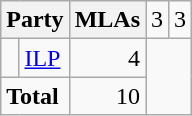<table class="wikitable" style="text-align:right;">
<tr>
<th colspan="2">Party</th>
<th>MLAs<br></th>
<td>3<br></td>
<td>3</td>
</tr>
<tr>
<td> </td>
<td style="text-align:left;"><a href='#'>ILP</a></td>
<td>4</td>
</tr>
<tr>
<td colspan="2" style="text-align:left;"><strong>Total</strong></td>
<td>10</td>
</tr>
</table>
